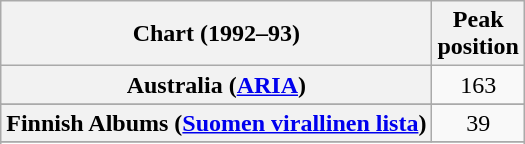<table class="wikitable sortable plainrowheaders" style="text-align:center">
<tr>
<th scope="col">Chart (1992–93)</th>
<th scope="col">Peak<br> position</th>
</tr>
<tr>
<th scope="row">Australia (<a href='#'>ARIA</a>)</th>
<td align="center">163</td>
</tr>
<tr>
</tr>
<tr>
<th scope="row">Finnish Albums (<a href='#'>Suomen virallinen lista</a>)</th>
<td>39</td>
</tr>
<tr>
</tr>
<tr>
</tr>
<tr>
</tr>
<tr>
</tr>
<tr>
</tr>
<tr>
</tr>
</table>
